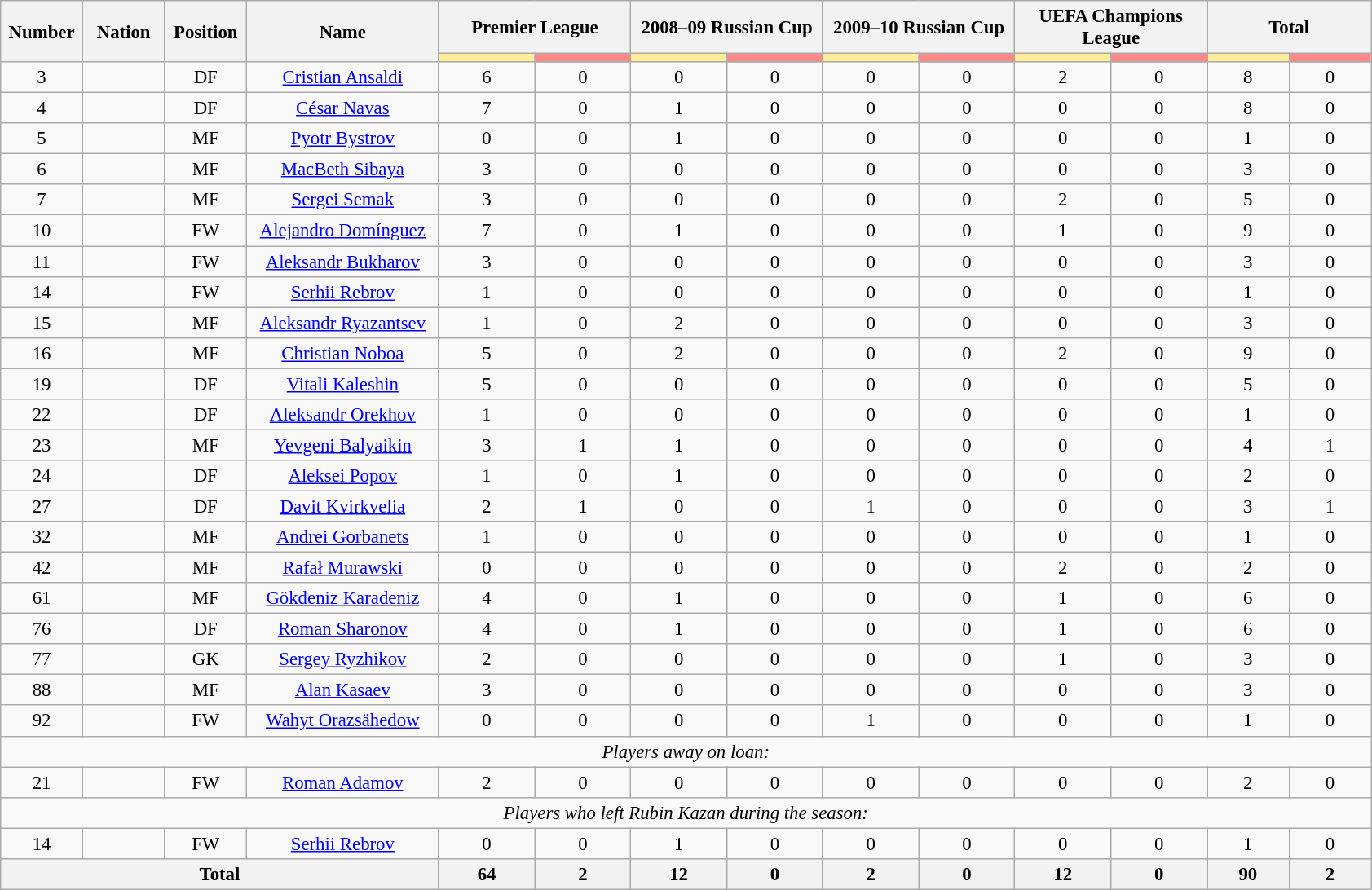<table class="wikitable" style="font-size: 95%; text-align: center;">
<tr>
<th rowspan=2 width=60>Number</th>
<th rowspan=2 width=60>Nation</th>
<th rowspan=2 width=60>Position</th>
<th rowspan=2 width=150>Name</th>
<th colspan=2 width=150>Premier League</th>
<th colspan=2 width=150>2008–09 Russian Cup</th>
<th colspan=2 width=150>2009–10 Russian Cup</th>
<th colspan=2 width=150>UEFA Champions League</th>
<th colspan=2>Total</th>
</tr>
<tr>
<th style="width:60px; background:#fe9;"></th>
<th style="width:60px; background:#ff8888;"></th>
<th style="width:60px; background:#fe9;"></th>
<th style="width:60px; background:#ff8888;"></th>
<th style="width:60px; background:#fe9;"></th>
<th style="width:60px; background:#ff8888;"></th>
<th style="width:60px; background:#fe9;"></th>
<th style="width:60px; background:#ff8888;"></th>
<th style="width:60px; background:#fe9;"></th>
<th style="width:60px; background:#ff8888;"></th>
</tr>
<tr>
<td>3</td>
<td></td>
<td>DF</td>
<td><a href='#'>Cristian Ansaldi</a></td>
<td>6</td>
<td>0</td>
<td>0</td>
<td>0</td>
<td>0</td>
<td>0</td>
<td>2</td>
<td>0</td>
<td>8</td>
<td>0</td>
</tr>
<tr>
<td>4</td>
<td></td>
<td>DF</td>
<td><a href='#'>César Navas</a></td>
<td>7</td>
<td>0</td>
<td>1</td>
<td>0</td>
<td>0</td>
<td>0</td>
<td>0</td>
<td>0</td>
<td>8</td>
<td>0</td>
</tr>
<tr>
<td>5</td>
<td></td>
<td>MF</td>
<td><a href='#'>Pyotr Bystrov</a></td>
<td>0</td>
<td>0</td>
<td>1</td>
<td>0</td>
<td>0</td>
<td>0</td>
<td>0</td>
<td>0</td>
<td>1</td>
<td>0</td>
</tr>
<tr>
<td>6</td>
<td></td>
<td>MF</td>
<td><a href='#'>MacBeth Sibaya</a></td>
<td>3</td>
<td>0</td>
<td>0</td>
<td>0</td>
<td>0</td>
<td>0</td>
<td>0</td>
<td>0</td>
<td>3</td>
<td>0</td>
</tr>
<tr>
<td>7</td>
<td></td>
<td>MF</td>
<td><a href='#'>Sergei Semak</a></td>
<td>3</td>
<td>0</td>
<td>0</td>
<td>0</td>
<td>0</td>
<td>0</td>
<td>2</td>
<td>0</td>
<td>5</td>
<td>0</td>
</tr>
<tr>
<td>10</td>
<td></td>
<td>FW</td>
<td><a href='#'>Alejandro Domínguez</a></td>
<td>7</td>
<td>0</td>
<td>1</td>
<td>0</td>
<td>0</td>
<td>0</td>
<td>1</td>
<td>0</td>
<td>9</td>
<td>0</td>
</tr>
<tr>
<td>11</td>
<td></td>
<td>FW</td>
<td><a href='#'>Aleksandr Bukharov</a></td>
<td>3</td>
<td>0</td>
<td>0</td>
<td>0</td>
<td>0</td>
<td>0</td>
<td>0</td>
<td>0</td>
<td>3</td>
<td>0</td>
</tr>
<tr>
<td>14</td>
<td></td>
<td>FW</td>
<td><a href='#'>Serhii Rebrov</a></td>
<td>1</td>
<td>0</td>
<td>0</td>
<td>0</td>
<td>0</td>
<td>0</td>
<td>0</td>
<td>0</td>
<td>1</td>
<td>0</td>
</tr>
<tr>
<td>15</td>
<td></td>
<td>MF</td>
<td><a href='#'>Aleksandr Ryazantsev</a></td>
<td>1</td>
<td>0</td>
<td>2</td>
<td>0</td>
<td>0</td>
<td>0</td>
<td>0</td>
<td>0</td>
<td>3</td>
<td>0</td>
</tr>
<tr>
<td>16</td>
<td></td>
<td>MF</td>
<td><a href='#'>Christian Noboa</a></td>
<td>5</td>
<td>0</td>
<td>2</td>
<td>0</td>
<td>0</td>
<td>0</td>
<td>2</td>
<td>0</td>
<td>9</td>
<td>0</td>
</tr>
<tr>
<td>19</td>
<td></td>
<td>DF</td>
<td><a href='#'>Vitali Kaleshin</a></td>
<td>5</td>
<td>0</td>
<td>0</td>
<td>0</td>
<td>0</td>
<td>0</td>
<td>0</td>
<td>0</td>
<td>5</td>
<td>0</td>
</tr>
<tr>
<td>22</td>
<td></td>
<td>DF</td>
<td><a href='#'>Aleksandr Orekhov</a></td>
<td>1</td>
<td>0</td>
<td>0</td>
<td>0</td>
<td>0</td>
<td>0</td>
<td>0</td>
<td>0</td>
<td>1</td>
<td>0</td>
</tr>
<tr>
<td>23</td>
<td></td>
<td>MF</td>
<td><a href='#'>Yevgeni Balyaikin</a></td>
<td>3</td>
<td>1</td>
<td>1</td>
<td>0</td>
<td>0</td>
<td>0</td>
<td>0</td>
<td>0</td>
<td>4</td>
<td>1</td>
</tr>
<tr>
<td>24</td>
<td></td>
<td>DF</td>
<td><a href='#'>Aleksei Popov</a></td>
<td>1</td>
<td>0</td>
<td>1</td>
<td>0</td>
<td>0</td>
<td>0</td>
<td>0</td>
<td>0</td>
<td>2</td>
<td>0</td>
</tr>
<tr>
<td>27</td>
<td></td>
<td>DF</td>
<td><a href='#'>Davit Kvirkvelia</a></td>
<td>2</td>
<td>1</td>
<td>0</td>
<td>0</td>
<td>1</td>
<td>0</td>
<td>0</td>
<td>0</td>
<td>3</td>
<td>1</td>
</tr>
<tr>
<td>32</td>
<td></td>
<td>MF</td>
<td><a href='#'>Andrei Gorbanets</a></td>
<td>1</td>
<td>0</td>
<td>0</td>
<td>0</td>
<td>0</td>
<td>0</td>
<td>0</td>
<td>0</td>
<td>1</td>
<td>0</td>
</tr>
<tr>
<td>42</td>
<td></td>
<td>MF</td>
<td><a href='#'>Rafał Murawski</a></td>
<td>0</td>
<td>0</td>
<td>0</td>
<td>0</td>
<td>0</td>
<td>0</td>
<td>2</td>
<td>0</td>
<td>2</td>
<td>0</td>
</tr>
<tr>
<td>61</td>
<td></td>
<td>MF</td>
<td><a href='#'>Gökdeniz Karadeniz</a></td>
<td>4</td>
<td>0</td>
<td>1</td>
<td>0</td>
<td>0</td>
<td>0</td>
<td>1</td>
<td>0</td>
<td>6</td>
<td>0</td>
</tr>
<tr>
<td>76</td>
<td></td>
<td>DF</td>
<td><a href='#'>Roman Sharonov</a></td>
<td>4</td>
<td>0</td>
<td>1</td>
<td>0</td>
<td>0</td>
<td>0</td>
<td>1</td>
<td>0</td>
<td>6</td>
<td>0</td>
</tr>
<tr>
<td>77</td>
<td></td>
<td>GK</td>
<td><a href='#'>Sergey Ryzhikov</a></td>
<td>2</td>
<td>0</td>
<td>0</td>
<td>0</td>
<td>0</td>
<td>0</td>
<td>1</td>
<td>0</td>
<td>3</td>
<td>0</td>
</tr>
<tr>
<td>88</td>
<td></td>
<td>MF</td>
<td><a href='#'>Alan Kasaev</a></td>
<td>3</td>
<td>0</td>
<td>0</td>
<td>0</td>
<td>0</td>
<td>0</td>
<td>0</td>
<td>0</td>
<td>3</td>
<td>0</td>
</tr>
<tr>
<td>92</td>
<td></td>
<td>FW</td>
<td><a href='#'>Wahyt Orazsähedow</a></td>
<td>0</td>
<td>0</td>
<td>0</td>
<td>0</td>
<td>1</td>
<td>0</td>
<td>0</td>
<td>0</td>
<td>1</td>
<td>0</td>
</tr>
<tr>
<td colspan="14"><em>Players away on loan:</em></td>
</tr>
<tr>
<td>21</td>
<td></td>
<td>FW</td>
<td><a href='#'>Roman Adamov</a></td>
<td>2</td>
<td>0</td>
<td>0</td>
<td>0</td>
<td>0</td>
<td>0</td>
<td>0</td>
<td>0</td>
<td>2</td>
<td>0</td>
</tr>
<tr>
<td colspan="14"><em>Players who left Rubin Kazan during the season:</em></td>
</tr>
<tr>
<td>14</td>
<td></td>
<td>FW</td>
<td><a href='#'>Serhii Rebrov</a></td>
<td>0</td>
<td>0</td>
<td>1</td>
<td>0</td>
<td>0</td>
<td>0</td>
<td>0</td>
<td>0</td>
<td>1</td>
<td>0</td>
</tr>
<tr>
<th colspan=4>Total</th>
<th>64</th>
<th>2</th>
<th>12</th>
<th>0</th>
<th>2</th>
<th>0</th>
<th>12</th>
<th>0</th>
<th>90</th>
<th>2</th>
</tr>
</table>
